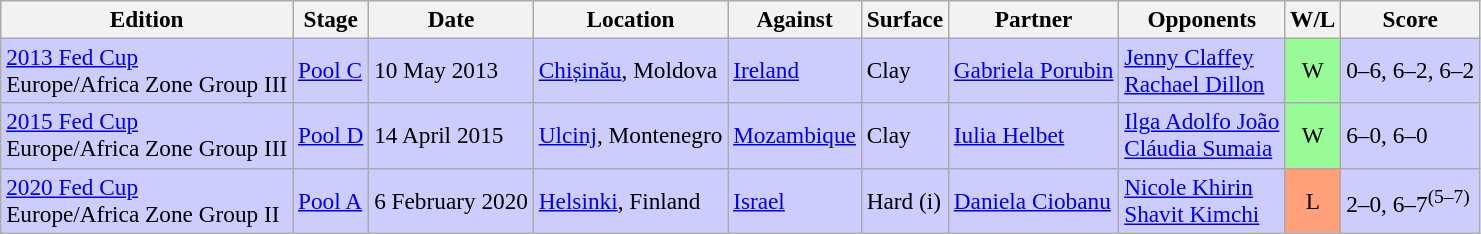<table class=wikitable style=font-size:97%>
<tr>
<th>Edition</th>
<th>Stage</th>
<th>Date</th>
<th>Location</th>
<th>Against</th>
<th>Surface</th>
<th>Partner</th>
<th>Opponents</th>
<th>W/L</th>
<th>Score</th>
</tr>
<tr style="background:#CCCCFF;">
<td><a href='#'>2013 Fed Cup</a> <br> Europe/Africa Zone Group III</td>
<td><a href='#'>Pool C</a></td>
<td>10 May 2013</td>
<td><a href='#'>Chișinău</a>, Moldova</td>
<td> <a href='#'>Ireland</a></td>
<td>Clay</td>
<td><a href='#'>Gabriela Porubin</a></td>
<td><a href='#'>Jenny Claffey</a> <br> <a href='#'>Rachael Dillon</a></td>
<td style="text-align:center; background:#98fb98;">W</td>
<td>0–6, 6–2, 6–2</td>
</tr>
<tr style="background:#CCCCFF;">
<td><a href='#'>2015 Fed Cup</a> <br> Europe/Africa Zone Group III</td>
<td><a href='#'>Pool D</a></td>
<td>14 April 2015</td>
<td><a href='#'>Ulcinj</a>, Montenegro</td>
<td> <a href='#'>Mozambique</a></td>
<td>Clay</td>
<td><a href='#'>Iulia Helbet</a></td>
<td><a href='#'>Ilga Adolfo João</a> <br> <a href='#'>Cláudia Sumaia</a></td>
<td style="text-align:center; background:#98fb98;">W</td>
<td>6–0, 6–0</td>
</tr>
<tr style="background:#CCCCFF;">
<td><a href='#'>2020 Fed Cup</a> <br> Europe/Africa Zone Group II</td>
<td><a href='#'>Pool A</a></td>
<td>6 February 2020</td>
<td><a href='#'>Helsinki</a>, Finland</td>
<td> <a href='#'>Israel</a></td>
<td>Hard (i)</td>
<td><a href='#'>Daniela Ciobanu</a></td>
<td><a href='#'>Nicole Khirin</a> <br> <a href='#'>Shavit Kimchi</a></td>
<td style="text-align:center; background:#ffa07a;">L</td>
<td>2–0, 6–7<sup>(5–7)</sup></td>
</tr>
</table>
